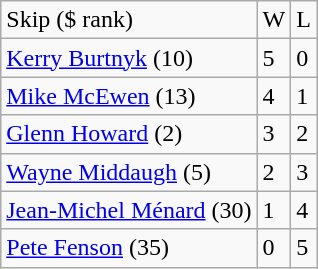<table class="wikitable" border="1">
<tr>
<td>Skip ($ rank)</td>
<td>W</td>
<td>L</td>
</tr>
<tr>
<td> <a href='#'>Kerry Burtnyk</a> (10)</td>
<td>5</td>
<td>0</td>
</tr>
<tr>
<td> <a href='#'>Mike McEwen</a> (13)</td>
<td>4</td>
<td>1</td>
</tr>
<tr>
<td> <a href='#'>Glenn Howard</a> (2)</td>
<td>3</td>
<td>2</td>
</tr>
<tr>
<td> <a href='#'>Wayne Middaugh</a> (5)</td>
<td>2</td>
<td>3</td>
</tr>
<tr>
<td> <a href='#'>Jean-Michel Ménard</a> (30)</td>
<td>1</td>
<td>4</td>
</tr>
<tr>
<td> <a href='#'>Pete Fenson</a> (35)</td>
<td>0</td>
<td>5</td>
</tr>
</table>
